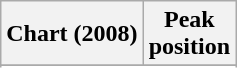<table class="wikitable sortable plainrowheaders" style="text-align:center;">
<tr>
<th scope="col">Chart (2008)</th>
<th scope="col">Peak<br>position</th>
</tr>
<tr>
</tr>
<tr>
</tr>
</table>
